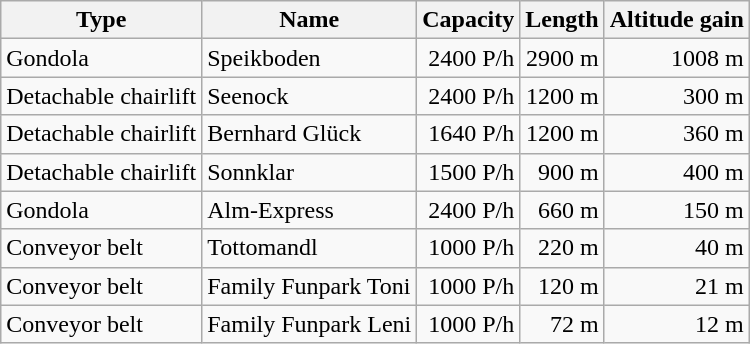<table class="wikitable">
<tr>
<th>Type</th>
<th>Name</th>
<th>Capacity</th>
<th>Length</th>
<th>Altitude gain</th>
</tr>
<tr>
<td>Gondola</td>
<td>Speikboden</td>
<td style="text-align:right">2400 P/h</td>
<td style="text-align:right">2900 m</td>
<td style="text-align:right">1008 m</td>
</tr>
<tr>
<td>Detachable chairlift</td>
<td>Seenock</td>
<td style="text-align:right">2400 P/h</td>
<td style="text-align:right">1200 m</td>
<td style="text-align:right">300 m</td>
</tr>
<tr>
<td>Detachable chairlift</td>
<td>Bernhard Glück</td>
<td style="text-align:right">1640 P/h</td>
<td style="text-align:right">1200 m</td>
<td style="text-align:right">360 m</td>
</tr>
<tr>
<td>Detachable chairlift</td>
<td>Sonnklar</td>
<td style="text-align:right">1500 P/h</td>
<td style="text-align:right">900 m</td>
<td style="text-align:right">400 m</td>
</tr>
<tr>
<td>Gondola</td>
<td>Alm-Express</td>
<td style="text-align:right">2400 P/h</td>
<td style="text-align:right">660 m</td>
<td style="text-align:right">150 m</td>
</tr>
<tr>
<td>Conveyor belt</td>
<td>Tottomandl</td>
<td style="text-align:right">1000 P/h</td>
<td style="text-align:right">220 m</td>
<td style="text-align:right">40 m</td>
</tr>
<tr>
<td>Conveyor belt</td>
<td>Family Funpark Toni</td>
<td style="text-align:right">1000 P/h</td>
<td style="text-align:right">120 m</td>
<td style="text-align:right">21 m</td>
</tr>
<tr>
<td>Conveyor belt</td>
<td>Family Funpark Leni</td>
<td style="text-align:right">1000 P/h</td>
<td style="text-align:right">72 m</td>
<td style="text-align:right">12 m</td>
</tr>
</table>
